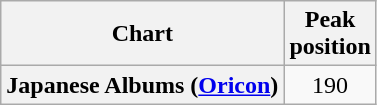<table class="wikitable sortable plainrowheaders" style="text-align:center">
<tr>
<th scope="col">Chart</th>
<th scope="col">Peak<br>position</th>
</tr>
<tr>
<th scope="row">Japanese Albums (<a href='#'>Oricon</a>)</th>
<td>190</td>
</tr>
</table>
